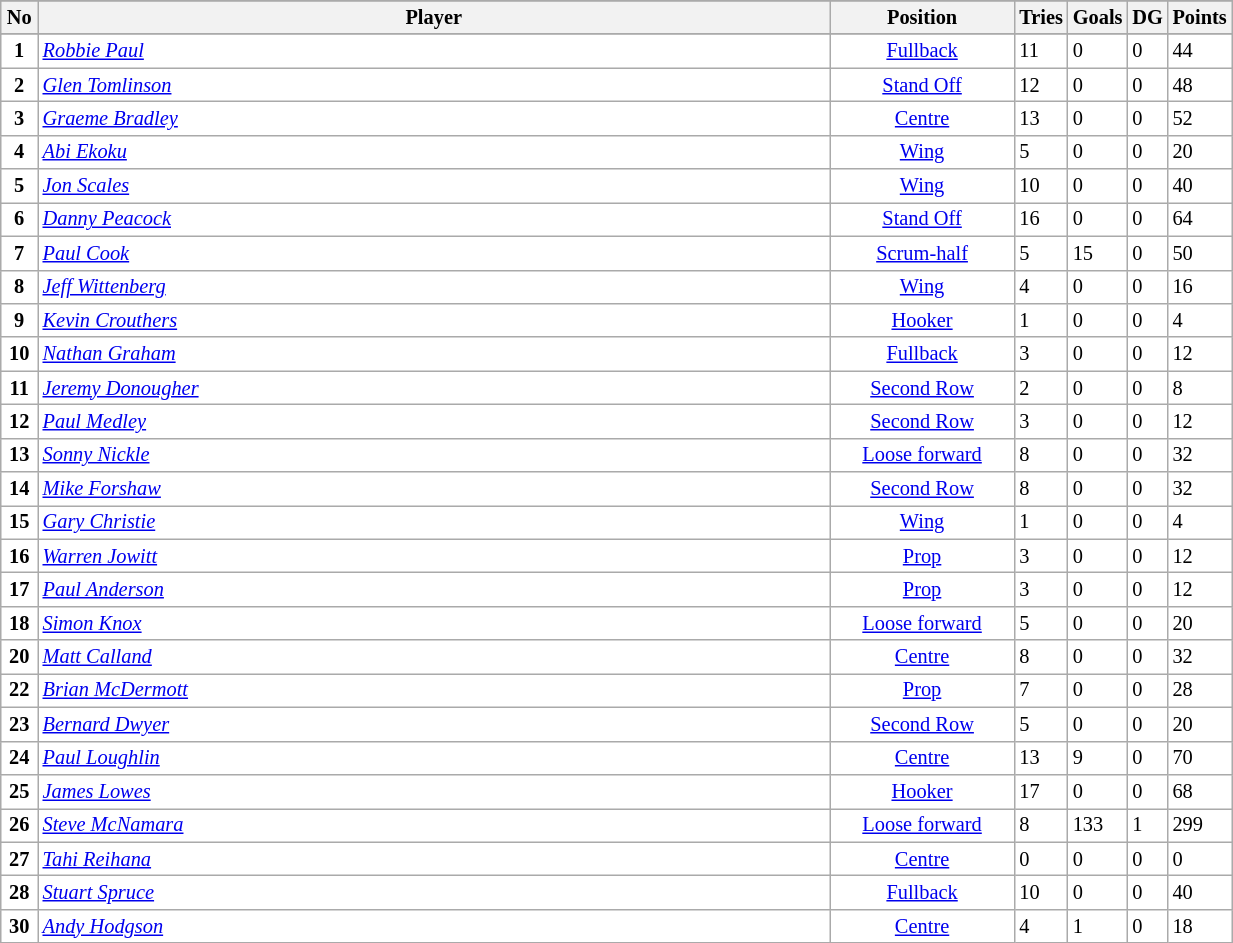<table class="wikitable sortable" width="65%" style="font-size:85%">
<tr bgcolor="#efefef">
</tr>
<tr bgcolor="#efefef">
<th width=3%>No</th>
<th !width=47%>Player</th>
<th width=15%>Position</th>
<th width="20">Tries</th>
<th width="20">Goals</th>
<th width="20">DG</th>
<th width="20">Points</th>
</tr>
<tr bgcolor=#FFFFFF>
</tr>
<tr bgcolor=#FFFFFF>
<td align=center><strong>1</strong></td>
<td><em><a href='#'>Robbie Paul</a></em></td>
<td align=center><a href='#'>Fullback</a></td>
<td align=centre>11</td>
<td align=centre>0</td>
<td align=centre>0</td>
<td align=centre>44</td>
</tr>
<tr bgcolor=#FFFFFF>
<td align=center><strong>2</strong></td>
<td><em><a href='#'>Glen Tomlinson</a></em></td>
<td align=center><a href='#'>Stand Off</a></td>
<td align=centre>12</td>
<td align=centre>0</td>
<td align=centre>0</td>
<td align=centre>48</td>
</tr>
<tr bgcolor=#FFFFFF>
<td align=center><strong>3</strong></td>
<td><em><a href='#'>Graeme Bradley</a></em></td>
<td align=center><a href='#'>Centre</a></td>
<td align=centre>13</td>
<td align=centre>0</td>
<td align=centre>0</td>
<td align=centre>52</td>
</tr>
<tr bgcolor=#FFFFFF>
<td align=center><strong>4</strong></td>
<td><em><a href='#'>Abi Ekoku</a></em></td>
<td align=center><a href='#'>Wing</a></td>
<td align=centre>5</td>
<td align=centre>0</td>
<td align=centre>0</td>
<td align=centre>20</td>
</tr>
<tr bgcolor=#FFFFFF>
<td align=center><strong>5</strong></td>
<td><em><a href='#'>Jon Scales</a></em></td>
<td align=center><a href='#'>Wing</a></td>
<td align=centre>10</td>
<td align=centre>0</td>
<td align=centre>0</td>
<td align=centre>40</td>
</tr>
<tr bgcolor=#FFFFFF>
<td align=center><strong>6</strong></td>
<td><em><a href='#'>Danny Peacock</a></em></td>
<td align=center><a href='#'>Stand Off</a></td>
<td align=centre>16</td>
<td align=centre>0</td>
<td align=centre>0</td>
<td align=centre>64</td>
</tr>
<tr bgcolor=#FFFFFF>
<td align=center><strong>7</strong></td>
<td><em><a href='#'>Paul Cook</a></em></td>
<td align=center><a href='#'>Scrum-half</a></td>
<td align=centre>5</td>
<td align=centre>15</td>
<td align=centre>0</td>
<td align=centre>50</td>
</tr>
<tr bgcolor=#FFFFFF>
<td align=center><strong>8</strong></td>
<td><em><a href='#'>Jeff Wittenberg</a></em></td>
<td align=center><a href='#'>Wing</a></td>
<td align=centre>4</td>
<td align=centre>0</td>
<td align=centre>0</td>
<td align=centre>16</td>
</tr>
<tr bgcolor=#FFFFFF>
<td align=center><strong>9</strong></td>
<td><em><a href='#'>Kevin Crouthers</a></em></td>
<td align=center><a href='#'>Hooker</a></td>
<td align=centre>1</td>
<td align=centre>0</td>
<td align=centre>0</td>
<td align=centre>4</td>
</tr>
<tr bgcolor=#FFFFFF>
<td align=center><strong>10</strong></td>
<td><em><a href='#'>Nathan Graham</a></em></td>
<td align=center><a href='#'>Fullback</a></td>
<td align=centre>3</td>
<td align=centre>0</td>
<td align=centre>0</td>
<td align=centre>12</td>
</tr>
<tr bgcolor=#FFFFFF>
<td align=center><strong>11</strong></td>
<td><em><a href='#'>Jeremy Donougher</a></em></td>
<td align=center><a href='#'>Second Row</a></td>
<td align=centre>2</td>
<td align=centre>0</td>
<td align=centre>0</td>
<td align=centre>8</td>
</tr>
<tr bgcolor=#FFFFFF>
<td align=center><strong>12</strong></td>
<td><em><a href='#'>Paul Medley</a></em></td>
<td align=center><a href='#'>Second Row</a></td>
<td align=centre>3</td>
<td align=centre>0</td>
<td align=centre>0</td>
<td align=centre>12</td>
</tr>
<tr bgcolor=#FFFFFF>
<td align=center><strong>13</strong></td>
<td><em><a href='#'>Sonny Nickle</a></em></td>
<td align=center><a href='#'>Loose forward</a></td>
<td align=centre>8</td>
<td align=centre>0</td>
<td align=centre>0</td>
<td align=centre>32</td>
</tr>
<tr bgcolor=#FFFFFF>
<td align=center><strong>14</strong></td>
<td><em><a href='#'>Mike Forshaw</a></em></td>
<td align=center><a href='#'>Second Row</a></td>
<td align=centre>8</td>
<td align=centre>0</td>
<td align=centre>0</td>
<td align=centre>32</td>
</tr>
<tr bgcolor=#FFFFFF>
<td align=center><strong>15</strong></td>
<td><em><a href='#'>Gary Christie</a></em></td>
<td align=center><a href='#'>Wing</a></td>
<td align=centre>1</td>
<td align=centre>0</td>
<td align=centre>0</td>
<td align=centre>4</td>
</tr>
<tr bgcolor=#FFFFFF>
<td align=center><strong>16</strong></td>
<td><em><a href='#'>Warren Jowitt</a></em></td>
<td align=center><a href='#'>Prop</a></td>
<td align=centre>3</td>
<td align=centre>0</td>
<td align=centre>0</td>
<td align=centre>12</td>
</tr>
<tr bgcolor=#FFFFFF>
<td align=center><strong>17</strong></td>
<td><em><a href='#'>Paul Anderson</a></em></td>
<td align=center><a href='#'>Prop</a></td>
<td align=centre>3</td>
<td align=centre>0</td>
<td align=centre>0</td>
<td align=centre>12</td>
</tr>
<tr bgcolor=#FFFFFF>
<td align=center><strong>18</strong></td>
<td><em><a href='#'>Simon Knox</a></em></td>
<td align=center><a href='#'>Loose forward</a></td>
<td align=centre>5</td>
<td align=centre>0</td>
<td align=centre>0</td>
<td align=centre>20</td>
</tr>
<tr bgcolor=#FFFFFF>
<td align=center><strong>20</strong></td>
<td><em><a href='#'>Matt Calland</a></em></td>
<td align=center><a href='#'>Centre</a></td>
<td align=centre>8</td>
<td align=centre>0</td>
<td align=centre>0</td>
<td align=centre>32</td>
</tr>
<tr bgcolor=#FFFFFF>
<td align=center><strong>22</strong></td>
<td><em><a href='#'>Brian McDermott</a></em></td>
<td align=center><a href='#'>Prop</a></td>
<td align=centre>7</td>
<td align=centre>0</td>
<td align=centre>0</td>
<td align=centre>28</td>
</tr>
<tr bgcolor=#FFFFFF>
<td align=center><strong>23</strong></td>
<td><em><a href='#'>Bernard Dwyer</a></em></td>
<td align=center><a href='#'>Second Row</a></td>
<td align=centre>5</td>
<td align=centre>0</td>
<td align=centre>0</td>
<td align=centre>20</td>
</tr>
<tr bgcolor=#FFFFFF>
<td align=center><strong>24</strong></td>
<td><em><a href='#'>Paul Loughlin</a></em></td>
<td align=center><a href='#'>Centre</a></td>
<td align=centre>13</td>
<td align=centre>9</td>
<td align=centre>0</td>
<td align=centre>70</td>
</tr>
<tr bgcolor=#FFFFFF>
<td align=center><strong>25</strong></td>
<td><em><a href='#'>James Lowes</a></em></td>
<td align=center><a href='#'>Hooker</a></td>
<td align=centre>17</td>
<td align=centre>0</td>
<td align=centre>0</td>
<td align=centre>68</td>
</tr>
<tr bgcolor=#FFFFFF>
<td align=center><strong>26</strong></td>
<td><em><a href='#'>Steve McNamara</a></em></td>
<td align=center><a href='#'>Loose forward</a></td>
<td align=centre>8</td>
<td align=centre>133</td>
<td align=centre>1</td>
<td align=centre>299</td>
</tr>
<tr bgcolor=#FFFFFF>
<td align=center><strong>27</strong></td>
<td><em><a href='#'>Tahi Reihana</a></em></td>
<td align=center><a href='#'>Centre</a></td>
<td align=centre>0</td>
<td align=centre>0</td>
<td align=centre>0</td>
<td align=centre>0</td>
</tr>
<tr bgcolor=#FFFFFF>
<td align=center><strong>28</strong></td>
<td><em><a href='#'>Stuart Spruce</a></em></td>
<td align=center><a href='#'>Fullback</a></td>
<td align=centre>10</td>
<td align=centre>0</td>
<td align=centre>0</td>
<td align=centre>40</td>
</tr>
<tr bgcolor=#FFFFFF>
<td align=center><strong>30</strong></td>
<td><em><a href='#'>Andy Hodgson</a></em></td>
<td align=center><a href='#'>Centre</a></td>
<td align=centre>4</td>
<td align=centre>1</td>
<td align=centre>0</td>
<td align=centre>18</td>
</tr>
</table>
